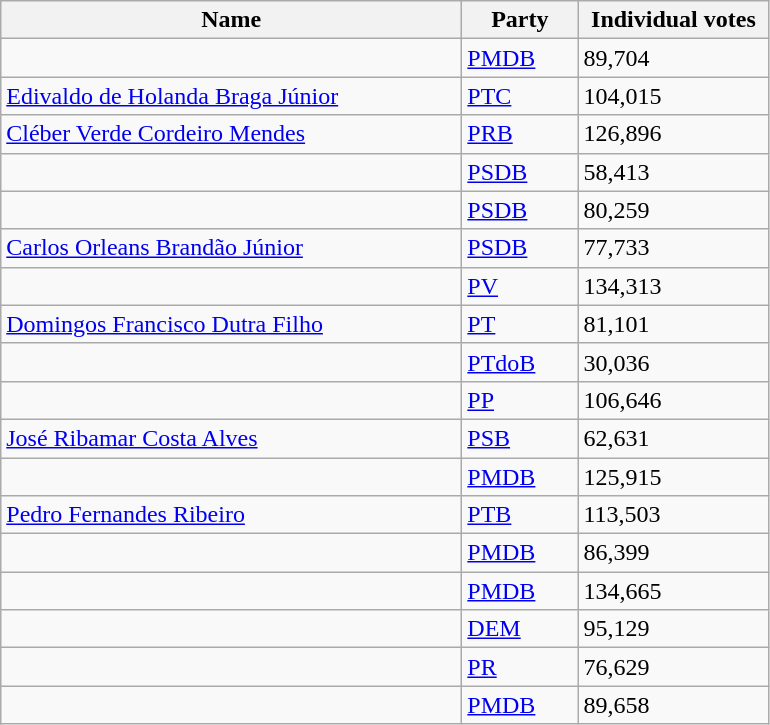<table class="wikitable sortable">
<tr>
<th style="width:300px;">Name</th>
<th style="width:70px;">Party</th>
<th style="width:120px;">Individual votes</th>
</tr>
<tr>
<td></td>
<td><a href='#'>PMDB</a></td>
<td>89,704</td>
</tr>
<tr>
<td><a href='#'>Edivaldo de Holanda Braga Júnior</a></td>
<td><a href='#'>PTC</a></td>
<td>104,015</td>
</tr>
<tr>
<td><a href='#'>Cléber Verde Cordeiro Mendes</a></td>
<td><a href='#'>PRB</a></td>
<td>126,896</td>
</tr>
<tr>
<td></td>
<td><a href='#'>PSDB</a></td>
<td>58,413</td>
</tr>
<tr>
<td></td>
<td><a href='#'>PSDB</a></td>
<td>80,259</td>
</tr>
<tr>
<td><a href='#'>Carlos Orleans Brandão Júnior</a></td>
<td><a href='#'>PSDB</a></td>
<td>77,733</td>
</tr>
<tr>
<td></td>
<td><a href='#'>PV</a></td>
<td>134,313</td>
</tr>
<tr>
<td><a href='#'>Domingos Francisco Dutra Filho</a></td>
<td><a href='#'>PT</a></td>
<td>81,101</td>
</tr>
<tr>
<td></td>
<td><a href='#'>PTdoB</a></td>
<td>30,036</td>
</tr>
<tr>
<td></td>
<td><a href='#'>PP</a></td>
<td>106,646</td>
</tr>
<tr>
<td><a href='#'>José Ribamar Costa Alves</a></td>
<td><a href='#'>PSB</a></td>
<td>62,631</td>
</tr>
<tr>
<td></td>
<td><a href='#'>PMDB</a></td>
<td>125,915</td>
</tr>
<tr>
<td><a href='#'>Pedro Fernandes Ribeiro</a></td>
<td><a href='#'>PTB</a></td>
<td>113,503</td>
</tr>
<tr>
<td></td>
<td><a href='#'>PMDB</a></td>
<td>86,399</td>
</tr>
<tr>
<td></td>
<td><a href='#'>PMDB</a></td>
<td>134,665</td>
</tr>
<tr>
<td></td>
<td><a href='#'>DEM</a></td>
<td>95,129</td>
</tr>
<tr>
<td></td>
<td><a href='#'>PR</a></td>
<td>76,629</td>
</tr>
<tr>
<td></td>
<td><a href='#'>PMDB</a></td>
<td>89,658</td>
</tr>
</table>
